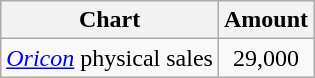<table class="wikitable">
<tr>
<th>Chart</th>
<th>Amount</th>
</tr>
<tr>
<td><em><a href='#'>Oricon</a></em> physical sales</td>
<td align="center">29,000</td>
</tr>
</table>
